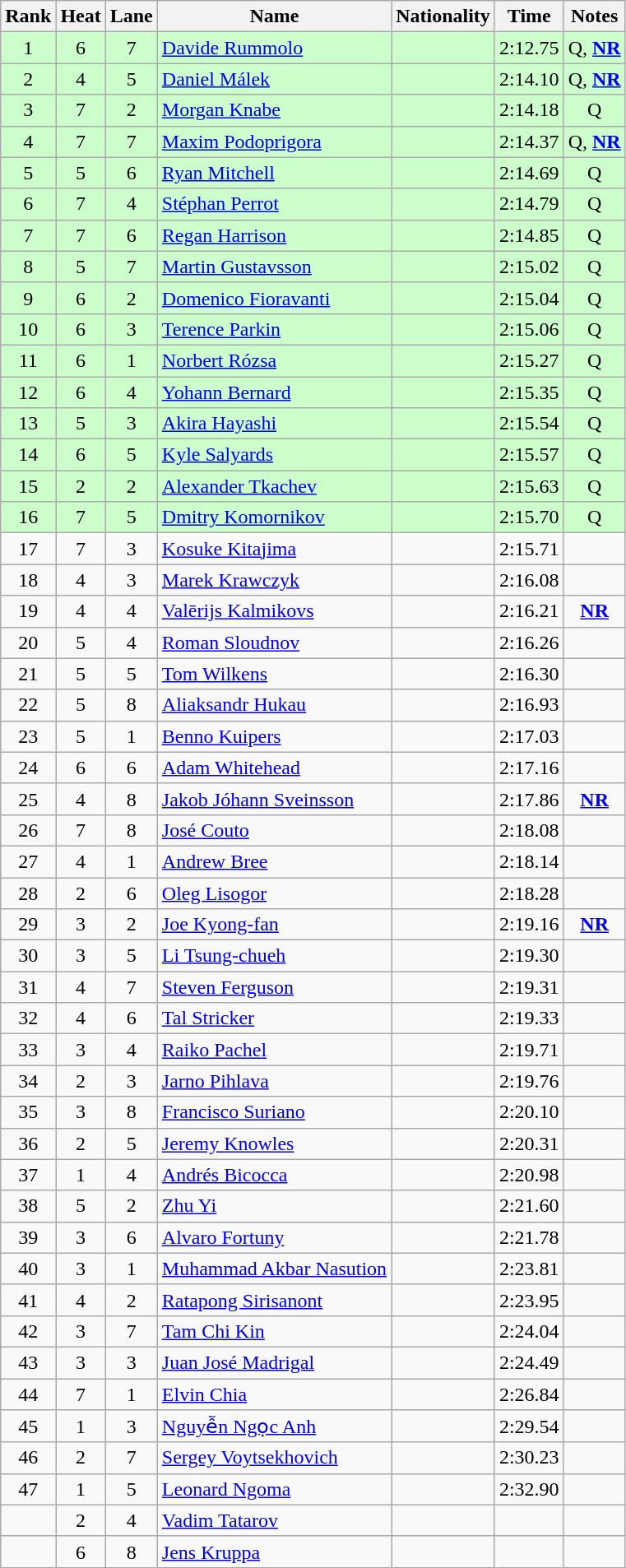<table class="wikitable sortable" style="text-align:center">
<tr>
<th>Rank</th>
<th>Heat</th>
<th>Lane</th>
<th>Name</th>
<th>Nationality</th>
<th>Time</th>
<th>Notes</th>
</tr>
<tr bgcolor=#ccffcc>
<td>1</td>
<td>6</td>
<td>7</td>
<td align=left><a href='#'>Davide Rummolo</a></td>
<td align=left></td>
<td>2:12.75</td>
<td>Q, <strong><a href='#'>NR</a></strong></td>
</tr>
<tr bgcolor=#ccffcc>
<td>2</td>
<td>4</td>
<td>5</td>
<td align=left><a href='#'>Daniel Málek</a></td>
<td align=left></td>
<td>2:14.10</td>
<td>Q, <strong><a href='#'>NR</a></strong></td>
</tr>
<tr bgcolor=#ccffcc>
<td>3</td>
<td>7</td>
<td>2</td>
<td align=left><a href='#'>Morgan Knabe</a></td>
<td align=left></td>
<td>2:14.18</td>
<td>Q</td>
</tr>
<tr bgcolor=#ccffcc>
<td>4</td>
<td>7</td>
<td>7</td>
<td align=left><a href='#'>Maxim Podoprigora</a></td>
<td align=left></td>
<td>2:14.37</td>
<td>Q, <strong><a href='#'>NR</a></strong></td>
</tr>
<tr bgcolor=#ccffcc>
<td>5</td>
<td>5</td>
<td>6</td>
<td align=left><a href='#'>Ryan Mitchell</a></td>
<td align=left></td>
<td>2:14.69</td>
<td>Q</td>
</tr>
<tr bgcolor=#ccffcc>
<td>6</td>
<td>7</td>
<td>4</td>
<td align=left><a href='#'>Stéphan Perrot</a></td>
<td align=left></td>
<td>2:14.79</td>
<td>Q</td>
</tr>
<tr bgcolor=#ccffcc>
<td>7</td>
<td>7</td>
<td>6</td>
<td align=left><a href='#'>Regan Harrison</a></td>
<td align=left></td>
<td>2:14.85</td>
<td>Q</td>
</tr>
<tr bgcolor=#ccffcc>
<td>8</td>
<td>5</td>
<td>7</td>
<td align=left><a href='#'>Martin Gustavsson</a></td>
<td align=left></td>
<td>2:15.02</td>
<td>Q</td>
</tr>
<tr bgcolor=#ccffcc>
<td>9</td>
<td>6</td>
<td>2</td>
<td align=left><a href='#'>Domenico Fioravanti</a></td>
<td align=left></td>
<td>2:15.04</td>
<td>Q</td>
</tr>
<tr bgcolor=#ccffcc>
<td>10</td>
<td>6</td>
<td>3</td>
<td align=left><a href='#'>Terence Parkin</a></td>
<td align=left></td>
<td>2:15.06</td>
<td>Q</td>
</tr>
<tr bgcolor=#ccffcc>
<td>11</td>
<td>6</td>
<td>1</td>
<td align=left><a href='#'>Norbert Rózsa</a></td>
<td align=left></td>
<td>2:15.27</td>
<td>Q</td>
</tr>
<tr bgcolor=#ccffcc>
<td>12</td>
<td>6</td>
<td>4</td>
<td align=left><a href='#'>Yohann Bernard</a></td>
<td align=left></td>
<td>2:15.35</td>
<td>Q</td>
</tr>
<tr bgcolor=#ccffcc>
<td>13</td>
<td>5</td>
<td>3</td>
<td align=left><a href='#'>Akira Hayashi</a></td>
<td align=left></td>
<td>2:15.54</td>
<td>Q</td>
</tr>
<tr bgcolor=#ccffcc>
<td>14</td>
<td>6</td>
<td>5</td>
<td align=left><a href='#'>Kyle Salyards</a></td>
<td align=left></td>
<td>2:15.57</td>
<td>Q</td>
</tr>
<tr bgcolor=#ccffcc>
<td>15</td>
<td>2</td>
<td>2</td>
<td align=left><a href='#'>Alexander Tkachev</a></td>
<td align=left></td>
<td>2:15.63</td>
<td>Q</td>
</tr>
<tr bgcolor=#ccffcc>
<td>16</td>
<td>7</td>
<td>5</td>
<td align=left><a href='#'>Dmitry Komornikov</a></td>
<td align=left></td>
<td>2:15.70</td>
<td>Q</td>
</tr>
<tr>
<td>17</td>
<td>7</td>
<td>3</td>
<td align=left><a href='#'>Kosuke Kitajima</a></td>
<td align=left></td>
<td>2:15.71</td>
<td></td>
</tr>
<tr>
<td>18</td>
<td>4</td>
<td>3</td>
<td align=left><a href='#'>Marek Krawczyk</a></td>
<td align=left></td>
<td>2:16.08</td>
<td></td>
</tr>
<tr>
<td>19</td>
<td>4</td>
<td>4</td>
<td align=left><a href='#'>Valērijs Kalmikovs</a></td>
<td align=left></td>
<td>2:16.21</td>
<td><strong><a href='#'>NR</a></strong></td>
</tr>
<tr>
<td>20</td>
<td>5</td>
<td>4</td>
<td align=left><a href='#'>Roman Sloudnov</a></td>
<td align=left></td>
<td>2:16.26</td>
<td></td>
</tr>
<tr>
<td>21</td>
<td>5</td>
<td>5</td>
<td align=left><a href='#'>Tom Wilkens</a></td>
<td align=left></td>
<td>2:16.30</td>
<td></td>
</tr>
<tr>
<td>22</td>
<td>5</td>
<td>8</td>
<td align=left><a href='#'>Aliaksandr Hukau</a></td>
<td align=left></td>
<td>2:16.93</td>
<td></td>
</tr>
<tr>
<td>23</td>
<td>5</td>
<td>1</td>
<td align=left><a href='#'>Benno Kuipers</a></td>
<td align=left></td>
<td>2:17.03</td>
<td></td>
</tr>
<tr>
<td>24</td>
<td>6</td>
<td>6</td>
<td align=left><a href='#'>Adam Whitehead</a></td>
<td align=left></td>
<td>2:17.16</td>
<td></td>
</tr>
<tr>
<td>25</td>
<td>4</td>
<td>8</td>
<td align=left><a href='#'>Jakob Jóhann Sveinsson</a></td>
<td align=left></td>
<td>2:17.86</td>
<td><strong><a href='#'>NR</a></strong></td>
</tr>
<tr>
<td>26</td>
<td>7</td>
<td>8</td>
<td align=left><a href='#'>José Couto</a></td>
<td align=left></td>
<td>2:18.08</td>
<td></td>
</tr>
<tr>
<td>27</td>
<td>4</td>
<td>1</td>
<td align=left><a href='#'>Andrew Bree</a></td>
<td align=left></td>
<td>2:18.14</td>
<td></td>
</tr>
<tr>
<td>28</td>
<td>2</td>
<td>6</td>
<td align=left><a href='#'>Oleg Lisogor</a></td>
<td align=left></td>
<td>2:18.28</td>
<td></td>
</tr>
<tr>
<td>29</td>
<td>3</td>
<td>2</td>
<td align=left><a href='#'>Joe Kyong-fan</a></td>
<td align=left></td>
<td>2:19.16</td>
<td><strong><a href='#'>NR</a></strong></td>
</tr>
<tr>
<td>30</td>
<td>3</td>
<td>5</td>
<td align=left><a href='#'>Li Tsung-chueh</a></td>
<td align=left></td>
<td>2:19.30</td>
<td></td>
</tr>
<tr>
<td>31</td>
<td>4</td>
<td>7</td>
<td align=left><a href='#'>Steven Ferguson</a></td>
<td align=left></td>
<td>2:19.31</td>
<td></td>
</tr>
<tr>
<td>32</td>
<td>4</td>
<td>6</td>
<td align=left><a href='#'>Tal Stricker</a></td>
<td align=left></td>
<td>2:19.33</td>
<td></td>
</tr>
<tr>
<td>33</td>
<td>3</td>
<td>4</td>
<td align=left><a href='#'>Raiko Pachel</a></td>
<td align=left></td>
<td>2:19.71</td>
<td></td>
</tr>
<tr>
<td>34</td>
<td>2</td>
<td>3</td>
<td align=left><a href='#'>Jarno Pihlava</a></td>
<td align=left></td>
<td>2:19.76</td>
<td></td>
</tr>
<tr>
<td>35</td>
<td>3</td>
<td>8</td>
<td align=left><a href='#'>Francisco Suriano</a></td>
<td align=left></td>
<td>2:20.10</td>
<td></td>
</tr>
<tr>
<td>36</td>
<td>2</td>
<td>5</td>
<td align=left><a href='#'>Jeremy Knowles</a></td>
<td align=left></td>
<td>2:20.31</td>
<td></td>
</tr>
<tr>
<td>37</td>
<td>1</td>
<td>4</td>
<td align=left><a href='#'>Andrés Bicocca</a></td>
<td align=left></td>
<td>2:20.98</td>
<td></td>
</tr>
<tr>
<td>38</td>
<td>5</td>
<td>2</td>
<td align=left><a href='#'>Zhu Yi</a></td>
<td align=left></td>
<td>2:21.60</td>
<td></td>
</tr>
<tr>
<td>39</td>
<td>3</td>
<td>6</td>
<td align=left><a href='#'>Alvaro Fortuny</a></td>
<td align=left></td>
<td>2:21.78</td>
<td></td>
</tr>
<tr>
<td>40</td>
<td>3</td>
<td>1</td>
<td align=left><a href='#'>Muhammad Akbar Nasution</a></td>
<td align=left></td>
<td>2:23.81</td>
<td></td>
</tr>
<tr>
<td>41</td>
<td>4</td>
<td>2</td>
<td align=left><a href='#'>Ratapong Sirisanont</a></td>
<td align=left></td>
<td>2:23.95</td>
<td></td>
</tr>
<tr>
<td>42</td>
<td>3</td>
<td>7</td>
<td align=left><a href='#'>Tam Chi Kin</a></td>
<td align=left></td>
<td>2:24.04</td>
<td></td>
</tr>
<tr>
<td>43</td>
<td>3</td>
<td>3</td>
<td align=left><a href='#'>Juan José Madrigal</a></td>
<td align=left></td>
<td>2:24.49</td>
<td></td>
</tr>
<tr>
<td>44</td>
<td>7</td>
<td>1</td>
<td align=left><a href='#'>Elvin Chia</a></td>
<td align=left></td>
<td>2:26.84</td>
<td></td>
</tr>
<tr>
<td>45</td>
<td>1</td>
<td>3</td>
<td align=left><a href='#'>Nguyễn Ngọc Anh</a></td>
<td align=left></td>
<td>2:29.54</td>
<td></td>
</tr>
<tr>
<td>46</td>
<td>2</td>
<td>7</td>
<td align=left><a href='#'>Sergey Voytsekhovich</a></td>
<td align=left></td>
<td>2:30.23</td>
<td></td>
</tr>
<tr>
<td>47</td>
<td>1</td>
<td>5</td>
<td align=left><a href='#'>Leonard Ngoma</a></td>
<td align=left></td>
<td>2:32.90</td>
<td></td>
</tr>
<tr>
<td></td>
<td>2</td>
<td>4</td>
<td align=left><a href='#'>Vadim Tatarov</a></td>
<td align=left></td>
<td></td>
<td></td>
</tr>
<tr>
<td></td>
<td>6</td>
<td>8</td>
<td align=left><a href='#'>Jens Kruppa</a></td>
<td align=left></td>
<td></td>
<td></td>
</tr>
</table>
